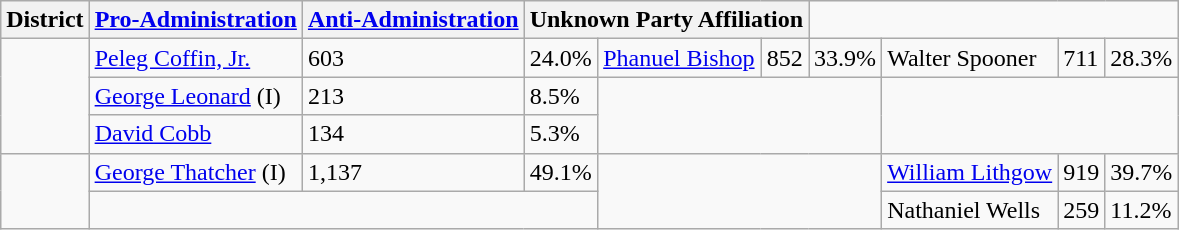<table class=wikitable>
<tr>
<th>District</th>
<th><a href='#'>Pro-Administration</a></th>
<th><a href='#'>Anti-Administration</a></th>
<th colspan="3">Unknown Party Affiliation</th>
</tr>
<tr>
<td rowspan=3></td>
<td><a href='#'>Peleg Coffin, Jr.</a></td>
<td>603</td>
<td>24.0%</td>
<td><a href='#'>Phanuel Bishop</a></td>
<td>852</td>
<td>33.9%</td>
<td>Walter Spooner</td>
<td>711</td>
<td>28.3%</td>
</tr>
<tr>
<td><a href='#'>George Leonard</a> (I)</td>
<td>213</td>
<td>8.5%</td>
<td colspan=3 rowspan=2></td>
<td colspan=3 rowspan=2></td>
</tr>
<tr>
<td><a href='#'>David Cobb</a></td>
<td>134</td>
<td>5.3%</td>
</tr>
<tr>
<td rowspan=2></td>
<td><a href='#'>George Thatcher</a> (I)</td>
<td>1,137</td>
<td>49.1%</td>
<td colspan=3 rowspan=2></td>
<td><a href='#'>William Lithgow</a></td>
<td>919</td>
<td>39.7%</td>
</tr>
<tr>
<td colspan=3></td>
<td>Nathaniel Wells</td>
<td>259</td>
<td>11.2%</td>
</tr>
</table>
